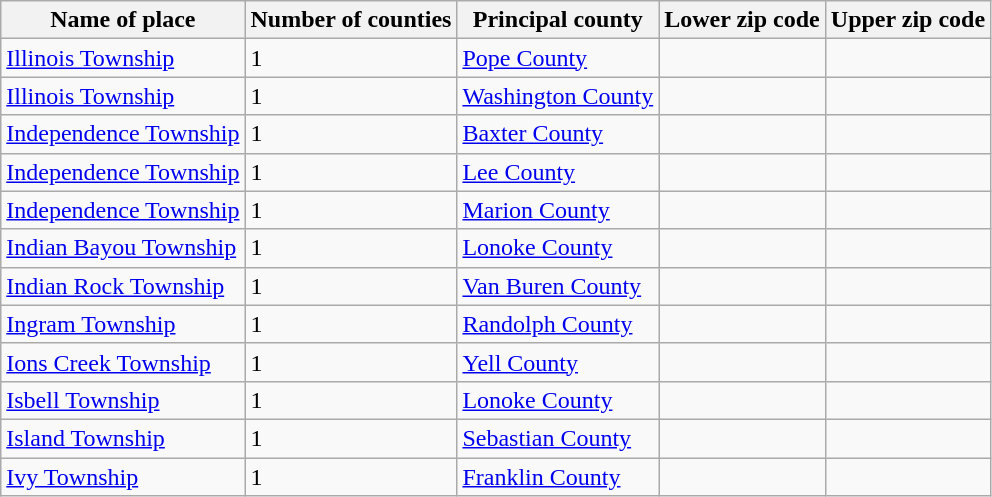<table class="wikitable">
<tr>
<th>Name of place</th>
<th>Number of counties</th>
<th>Principal county</th>
<th>Lower zip code</th>
<th>Upper zip code</th>
</tr>
<tr>
<td><a href='#'>Illinois Township</a></td>
<td>1</td>
<td><a href='#'>Pope County</a></td>
<td> </td>
<td> </td>
</tr>
<tr>
<td><a href='#'>Illinois Township</a></td>
<td>1</td>
<td><a href='#'>Washington County</a></td>
<td> </td>
<td> </td>
</tr>
<tr>
<td><a href='#'>Independence Township</a></td>
<td>1</td>
<td><a href='#'>Baxter County</a></td>
<td> </td>
<td> </td>
</tr>
<tr>
<td><a href='#'>Independence Township</a></td>
<td>1</td>
<td><a href='#'>Lee County</a></td>
<td> </td>
<td> </td>
</tr>
<tr>
<td><a href='#'>Independence Township</a></td>
<td>1</td>
<td><a href='#'>Marion County</a></td>
<td> </td>
<td> </td>
</tr>
<tr>
<td><a href='#'>Indian Bayou Township</a></td>
<td>1</td>
<td><a href='#'>Lonoke County</a></td>
<td> </td>
<td> </td>
</tr>
<tr>
<td><a href='#'>Indian Rock Township</a></td>
<td>1</td>
<td><a href='#'>Van Buren County</a></td>
<td> </td>
<td> </td>
</tr>
<tr>
<td><a href='#'>Ingram Township</a></td>
<td>1</td>
<td><a href='#'>Randolph County</a></td>
<td> </td>
<td> </td>
</tr>
<tr>
<td><a href='#'>Ions Creek Township</a></td>
<td>1</td>
<td><a href='#'>Yell County</a></td>
<td> </td>
<td> </td>
</tr>
<tr>
<td><a href='#'>Isbell Township</a></td>
<td>1</td>
<td><a href='#'>Lonoke County</a></td>
<td> </td>
<td> </td>
</tr>
<tr>
<td><a href='#'>Island Township</a></td>
<td>1</td>
<td><a href='#'>Sebastian County</a></td>
<td> </td>
<td> </td>
</tr>
<tr>
<td><a href='#'>Ivy Township</a></td>
<td>1</td>
<td><a href='#'>Franklin County</a></td>
<td> </td>
<td> </td>
</tr>
</table>
